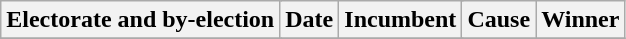<table class="wikitable">
<tr align=center>
<th colspan=2>Electorate and by-election</th>
<th>Date</th>
<th colspan=2>Incumbent</th>
<th>Cause</th>
<th colspan=2>Winner</th>
</tr>
<tr>
</tr>
</table>
